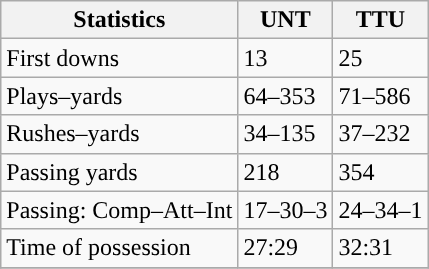<table class="wikitable" style="float: left;">
<tr>
<th>Statistics</th>
<th>UNT</th>
<th>TTU</th>
</tr>
<tr>
<td>First downs</td>
<td>13</td>
<td>25</td>
</tr>
<tr>
<td>Plays–yards</td>
<td>64–353</td>
<td>71–586</td>
</tr>
<tr>
<td>Rushes–yards</td>
<td>34–135</td>
<td>37–232</td>
</tr>
<tr>
<td>Passing yards</td>
<td>218</td>
<td>354</td>
</tr>
<tr>
<td>Passing: Comp–Att–Int</td>
<td>17–30–3</td>
<td>24–34–1</td>
</tr>
<tr>
<td>Time of possession</td>
<td>27:29</td>
<td>32:31</td>
</tr>
<tr>
</tr>
</table>
